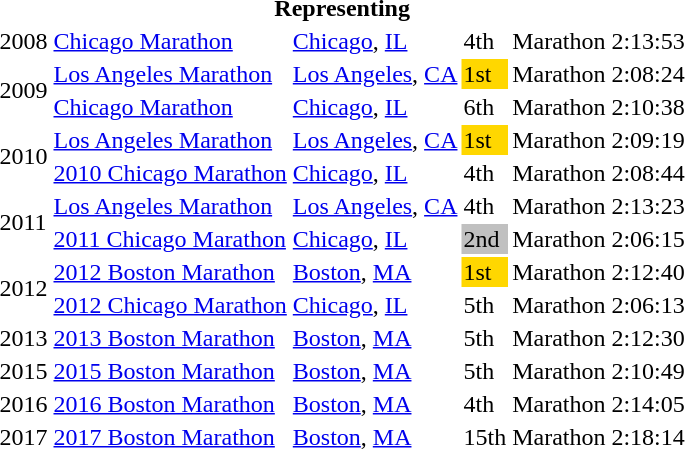<table>
<tr>
<th colspan="6">Representing </th>
</tr>
<tr>
<td rowspan=1>2008</td>
<td><a href='#'>Chicago Marathon</a></td>
<td><a href='#'>Chicago</a>, <a href='#'>IL</a></td>
<td>4th</td>
<td>Marathon</td>
<td>2:13:53</td>
</tr>
<tr>
<td rowspan=2>2009</td>
<td><a href='#'>Los Angeles Marathon</a></td>
<td><a href='#'>Los Angeles</a>, <a href='#'>CA</a></td>
<td bgcolor="gold">1st</td>
<td>Marathon</td>
<td>2:08:24</td>
</tr>
<tr>
<td><a href='#'>Chicago Marathon</a></td>
<td><a href='#'>Chicago</a>, <a href='#'>IL</a></td>
<td>6th</td>
<td>Marathon</td>
<td>2:10:38</td>
</tr>
<tr>
<td rowspan=2>2010</td>
<td><a href='#'>Los Angeles Marathon</a></td>
<td><a href='#'>Los Angeles</a>, <a href='#'>CA</a></td>
<td bgcolor="gold">1st</td>
<td>Marathon</td>
<td>2:09:19</td>
</tr>
<tr>
<td><a href='#'>2010 Chicago Marathon</a></td>
<td><a href='#'>Chicago</a>, <a href='#'>IL</a></td>
<td>4th</td>
<td>Marathon</td>
<td>2:08:44</td>
</tr>
<tr>
<td rowspan=2>2011</td>
<td><a href='#'>Los Angeles Marathon</a></td>
<td><a href='#'>Los Angeles</a>, <a href='#'>CA</a></td>
<td>4th</td>
<td>Marathon</td>
<td>2:13:23</td>
</tr>
<tr>
<td><a href='#'>2011 Chicago Marathon</a></td>
<td><a href='#'>Chicago</a>, <a href='#'>IL</a></td>
<td bgcolor="silver">2nd</td>
<td>Marathon</td>
<td>2:06:15</td>
</tr>
<tr>
<td rowspan=2>2012</td>
<td><a href='#'>2012 Boston Marathon</a></td>
<td><a href='#'>Boston</a>, <a href='#'>MA</a></td>
<td bgcolor="gold">1st</td>
<td>Marathon</td>
<td>2:12:40</td>
</tr>
<tr>
<td><a href='#'>2012 Chicago Marathon</a></td>
<td><a href='#'>Chicago</a>, <a href='#'>IL</a></td>
<td>5th</td>
<td>Marathon</td>
<td>2:06:13</td>
</tr>
<tr>
<td rowspan=1>2013</td>
<td><a href='#'>2013 Boston Marathon</a></td>
<td><a href='#'>Boston</a>, <a href='#'>MA</a></td>
<td>5th</td>
<td>Marathon</td>
<td>2:12:30</td>
</tr>
<tr>
<td rowspan=1>2015</td>
<td><a href='#'>2015 Boston Marathon</a></td>
<td><a href='#'>Boston</a>, <a href='#'>MA</a></td>
<td>5th</td>
<td>Marathon</td>
<td>2:10:49</td>
</tr>
<tr>
<td rowspan=1>2016</td>
<td><a href='#'>2016 Boston Marathon</a></td>
<td><a href='#'>Boston</a>, <a href='#'>MA</a></td>
<td>4th</td>
<td>Marathon</td>
<td>2:14:05</td>
</tr>
<tr>
<td rowspan=1>2017</td>
<td><a href='#'>2017 Boston Marathon</a></td>
<td><a href='#'>Boston</a>, <a href='#'>MA</a></td>
<td>15th</td>
<td>Marathon</td>
<td>2:18:14</td>
</tr>
</table>
